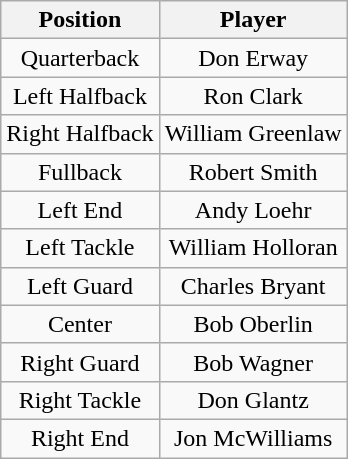<table class="wikitable" style="text-align: center;">
<tr>
<th>Position</th>
<th>Player</th>
</tr>
<tr>
<td>Quarterback</td>
<td>Don Erway</td>
</tr>
<tr>
<td>Left Halfback</td>
<td>Ron Clark</td>
</tr>
<tr>
<td>Right Halfback</td>
<td>William Greenlaw</td>
</tr>
<tr>
<td>Fullback</td>
<td>Robert Smith</td>
</tr>
<tr>
<td>Left End</td>
<td>Andy Loehr</td>
</tr>
<tr>
<td>Left Tackle</td>
<td>William Holloran</td>
</tr>
<tr>
<td>Left Guard</td>
<td>Charles Bryant</td>
</tr>
<tr>
<td>Center</td>
<td>Bob Oberlin</td>
</tr>
<tr>
<td>Right Guard</td>
<td>Bob Wagner</td>
</tr>
<tr>
<td>Right Tackle</td>
<td>Don Glantz</td>
</tr>
<tr>
<td>Right End</td>
<td>Jon McWilliams</td>
</tr>
</table>
